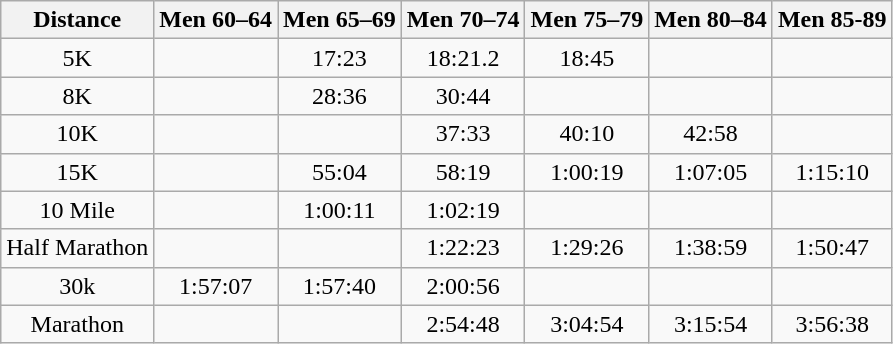<table class="wikitable">
<tr>
<th>Distance</th>
<th>Men 60–64</th>
<th>Men 65–69</th>
<th>Men 70–74</th>
<th>Men 75–79</th>
<th>Men 80–84</th>
<th>Men 85-89</th>
</tr>
<tr align=center>
<td>5K</td>
<td></td>
<td>17:23</td>
<td>18:21.2</td>
<td>18:45</td>
<td></td>
<td></td>
</tr>
<tr align=center>
<td>8K</td>
<td></td>
<td>28:36</td>
<td>30:44</td>
<td></td>
<td></td>
<td></td>
</tr>
<tr align=center>
<td>10K</td>
<td></td>
<td></td>
<td>37:33</td>
<td>40:10</td>
<td>42:58</td>
<td></td>
</tr>
<tr align=center>
<td>15K</td>
<td></td>
<td>55:04</td>
<td>58:19</td>
<td>1:00:19</td>
<td>1:07:05</td>
<td>1:15:10</td>
</tr>
<tr align=center>
<td>10 Mile</td>
<td></td>
<td>1:00:11</td>
<td>1:02:19</td>
<td></td>
<td></td>
<td></td>
</tr>
<tr align=center>
<td>Half Marathon</td>
<td></td>
<td></td>
<td>1:22:23</td>
<td>1:29:26</td>
<td>1:38:59</td>
<td>1:50:47</td>
</tr>
<tr align=center>
<td>30k</td>
<td>1:57:07</td>
<td>1:57:40</td>
<td>2:00:56</td>
<td></td>
<td></td>
<td></td>
</tr>
<tr align=center>
<td>Marathon</td>
<td></td>
<td></td>
<td>2:54:48</td>
<td>3:04:54</td>
<td>3:15:54</td>
<td>3:56:38</td>
</tr>
</table>
